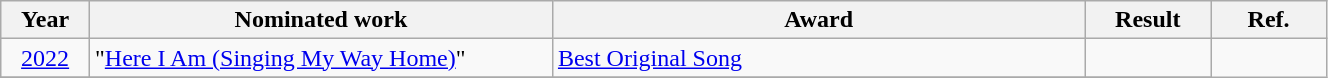<table class="wikitable" style="width:70%;">
<tr>
<th style="width:3%;">Year</th>
<th style="width:20%;">Nominated work</th>
<th style="width:23%;">Award</th>
<th style="width:5%;">Result</th>
<th style="width:5%;">Ref.</th>
</tr>
<tr>
<td align="center"><a href='#'>2022</a></td>
<td>"<a href='#'>Here I Am (Singing My Way Home)</a>"</td>
<td><a href='#'>Best Original Song</a></td>
<td></td>
<td rowspan="3" align="center"></td>
</tr>
<tr>
</tr>
</table>
